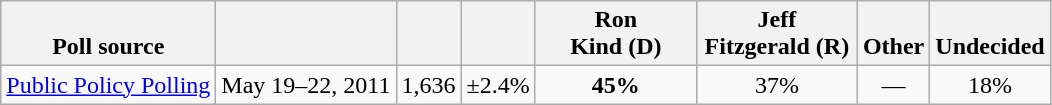<table class="wikitable" style="text-align:center">
<tr style="vertical-align:bottom">
<th>Poll source</th>
<th></th>
<th></th>
<th></th>
<th style="width:100px;">Ron<br>Kind (D)</th>
<th style="width:100px;">Jeff<br>Fitzgerald (R)</th>
<th>Other</th>
<th>Undecided</th>
</tr>
<tr>
<td style="text-align:left"><a href='#'>Public Policy Polling</a></td>
<td>May 19–22, 2011</td>
<td>1,636</td>
<td>±2.4%</td>
<td><strong>45%</strong></td>
<td>37%</td>
<td>—</td>
<td>18%</td>
</tr>
</table>
